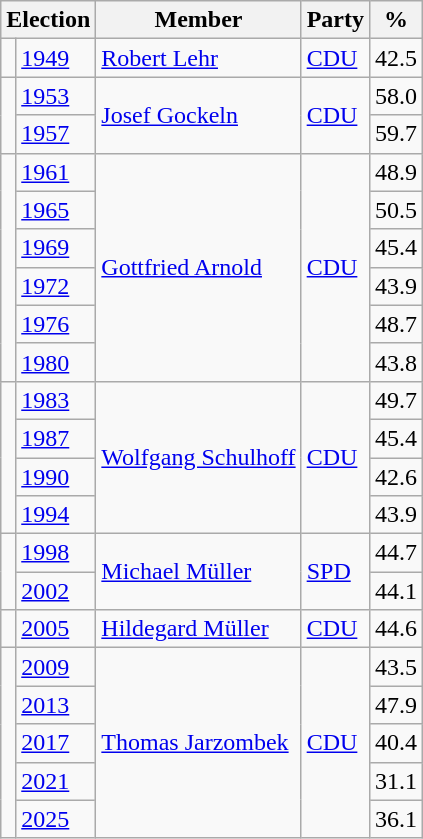<table class=wikitable>
<tr>
<th colspan=2>Election</th>
<th>Member</th>
<th>Party</th>
<th>%</th>
</tr>
<tr>
<td bgcolor=></td>
<td><a href='#'>1949</a></td>
<td><a href='#'>Robert Lehr</a></td>
<td><a href='#'>CDU</a></td>
<td align=right>42.5</td>
</tr>
<tr>
<td rowspan=2 bgcolor=></td>
<td><a href='#'>1953</a></td>
<td rowspan=2><a href='#'>Josef Gockeln</a></td>
<td rowspan=2><a href='#'>CDU</a></td>
<td align=right>58.0</td>
</tr>
<tr>
<td><a href='#'>1957</a></td>
<td align=right>59.7</td>
</tr>
<tr>
<td rowspan=6 bgcolor=></td>
<td><a href='#'>1961</a></td>
<td rowspan=6><a href='#'>Gottfried Arnold</a></td>
<td rowspan=6><a href='#'>CDU</a></td>
<td align=right>48.9</td>
</tr>
<tr>
<td><a href='#'>1965</a></td>
<td align=right>50.5</td>
</tr>
<tr>
<td><a href='#'>1969</a></td>
<td align=right>45.4</td>
</tr>
<tr>
<td><a href='#'>1972</a></td>
<td align=right>43.9</td>
</tr>
<tr>
<td><a href='#'>1976</a></td>
<td align=right>48.7</td>
</tr>
<tr>
<td><a href='#'>1980</a></td>
<td align=right>43.8</td>
</tr>
<tr>
<td rowspan=4 bgcolor=></td>
<td><a href='#'>1983</a></td>
<td rowspan=4><a href='#'>Wolfgang Schulhoff</a></td>
<td rowspan=4><a href='#'>CDU</a></td>
<td align=right>49.7</td>
</tr>
<tr>
<td><a href='#'>1987</a></td>
<td align=right>45.4</td>
</tr>
<tr>
<td><a href='#'>1990</a></td>
<td align=right>42.6</td>
</tr>
<tr>
<td><a href='#'>1994</a></td>
<td align=right>43.9</td>
</tr>
<tr>
<td rowspan=2 bgcolor=></td>
<td><a href='#'>1998</a></td>
<td rowspan=2><a href='#'>Michael Müller</a></td>
<td rowspan=2><a href='#'>SPD</a></td>
<td align=right>44.7</td>
</tr>
<tr>
<td><a href='#'>2002</a></td>
<td align=right>44.1</td>
</tr>
<tr>
<td bgcolor=></td>
<td><a href='#'>2005</a></td>
<td><a href='#'>Hildegard Müller</a></td>
<td><a href='#'>CDU</a></td>
<td align=right>44.6</td>
</tr>
<tr>
<td rowspan=5 bgcolor=></td>
<td><a href='#'>2009</a></td>
<td rowspan=5><a href='#'>Thomas Jarzombek</a></td>
<td rowspan=5><a href='#'>CDU</a></td>
<td align=right>43.5</td>
</tr>
<tr>
<td><a href='#'>2013</a></td>
<td align=right>47.9</td>
</tr>
<tr>
<td><a href='#'>2017</a></td>
<td align=right>40.4</td>
</tr>
<tr>
<td><a href='#'>2021</a></td>
<td align=right>31.1</td>
</tr>
<tr>
<td><a href='#'>2025</a></td>
<td align=right>36.1</td>
</tr>
</table>
